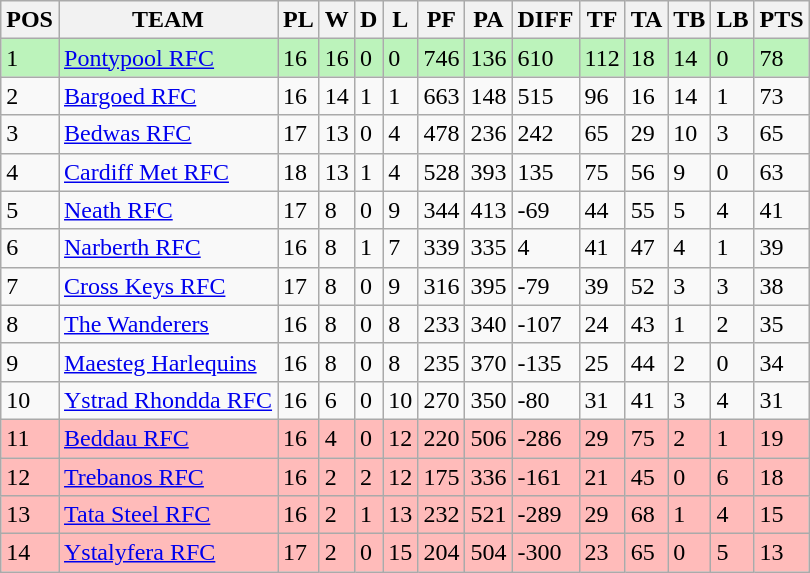<table class="wikitable" style="vertical-align:bottom;">
<tr>
<th>POS</th>
<th>TEAM</th>
<th>PL</th>
<th>W</th>
<th>D</th>
<th>L</th>
<th>PF</th>
<th>PA</th>
<th>DIFF</th>
<th>TF</th>
<th>TA</th>
<th>TB</th>
<th>LB</th>
<th>PTS</th>
</tr>
<tr>
<td style="background: #bcf3bb">1</td>
<td style="background: #bcf3bb"><a href='#'>Pontypool RFC</a></td>
<td style="background: #bcf3bb">16</td>
<td style="background: #bcf3bb">16</td>
<td style="background: #bcf3bb">0</td>
<td style="background: #bcf3bb">0</td>
<td style="background: #bcf3bb">746</td>
<td style="background: #bcf3bb">136</td>
<td style="background: #bcf3bb">610</td>
<td style="background: #bcf3bb">112</td>
<td style="background: #bcf3bb">18</td>
<td style="background: #bcf3bb">14</td>
<td style="background: #bcf3bb">0</td>
<td style="background: #bcf3bb">78</td>
</tr>
<tr>
<td>2</td>
<td><a href='#'>Bargoed RFC</a></td>
<td>16</td>
<td>14</td>
<td>1</td>
<td>1</td>
<td>663</td>
<td>148</td>
<td>515</td>
<td>96</td>
<td>16</td>
<td>14</td>
<td>1</td>
<td>73</td>
</tr>
<tr>
<td>3</td>
<td><a href='#'>Bedwas RFC</a></td>
<td>17</td>
<td>13</td>
<td>0</td>
<td>4</td>
<td>478</td>
<td>236</td>
<td>242</td>
<td>65</td>
<td>29</td>
<td>10</td>
<td>3</td>
<td>65</td>
</tr>
<tr>
<td>4</td>
<td><a href='#'>Cardiff Met RFC</a></td>
<td>18</td>
<td>13</td>
<td>1</td>
<td>4</td>
<td>528</td>
<td>393</td>
<td>135</td>
<td>75</td>
<td>56</td>
<td>9</td>
<td>0</td>
<td>63</td>
</tr>
<tr>
<td>5</td>
<td><a href='#'>Neath RFC</a></td>
<td>17</td>
<td>8</td>
<td>0</td>
<td>9</td>
<td>344</td>
<td>413</td>
<td>-69</td>
<td>44</td>
<td>55</td>
<td>5</td>
<td>4</td>
<td>41</td>
</tr>
<tr>
<td>6</td>
<td><a href='#'>Narberth RFC</a></td>
<td>16</td>
<td>8</td>
<td>1</td>
<td>7</td>
<td>339</td>
<td>335</td>
<td>4</td>
<td>41</td>
<td>47</td>
<td>4</td>
<td>1</td>
<td>39</td>
</tr>
<tr>
<td>7</td>
<td><a href='#'>Cross Keys RFC</a></td>
<td>17</td>
<td>8</td>
<td>0</td>
<td>9</td>
<td>316</td>
<td>395</td>
<td>-79</td>
<td>39</td>
<td>52</td>
<td>3</td>
<td>3</td>
<td>38</td>
</tr>
<tr>
<td>8</td>
<td><a href='#'>The Wanderers</a></td>
<td>16</td>
<td>8</td>
<td>0</td>
<td>8</td>
<td>233</td>
<td>340</td>
<td>-107</td>
<td>24</td>
<td>43</td>
<td>1</td>
<td>2</td>
<td>35</td>
</tr>
<tr>
<td>9</td>
<td><a href='#'> Maesteg Harlequins</a></td>
<td>16</td>
<td>8</td>
<td>0</td>
<td>8</td>
<td>235</td>
<td>370</td>
<td>-135</td>
<td>25</td>
<td>44</td>
<td>2</td>
<td>0</td>
<td>34</td>
</tr>
<tr>
<td>10</td>
<td><a href='#'>Ystrad Rhondda RFC</a></td>
<td>16</td>
<td>6</td>
<td>0</td>
<td>10</td>
<td>270</td>
<td>350</td>
<td>-80</td>
<td>31</td>
<td>41</td>
<td>3</td>
<td>4</td>
<td>31</td>
</tr>
<tr>
<td style="background: #ffbbba">11</td>
<td style="background: #ffbbba"><a href='#'>Beddau RFC</a></td>
<td style="background: #ffbbba">16</td>
<td style="background: #ffbbba">4</td>
<td style="background: #ffbbba">0</td>
<td style="background: #ffbbba">12</td>
<td style="background: #ffbbba">220</td>
<td style="background: #ffbbba">506</td>
<td style="background: #ffbbba">-286</td>
<td style="background: #ffbbba">29</td>
<td style="background: #ffbbba">75</td>
<td style="background: #ffbbba">2</td>
<td style="background: #ffbbba">1</td>
<td style="background: #ffbbba">19</td>
</tr>
<tr>
<td style="background: #ffbbba">12</td>
<td style="background: #ffbbba"><a href='#'>Trebanos RFC</a></td>
<td style="background: #ffbbba">16</td>
<td style="background: #ffbbba">2</td>
<td style="background: #ffbbba">2</td>
<td style="background: #ffbbba">12</td>
<td style="background: #ffbbba">175</td>
<td style="background: #ffbbba">336</td>
<td style="background: #ffbbba">-161</td>
<td style="background: #ffbbba">21</td>
<td style="background: #ffbbba">45</td>
<td style="background: #ffbbba">0</td>
<td style="background: #ffbbba">6</td>
<td style="background: #ffbbba">18</td>
</tr>
<tr>
<td style="background: #ffbbba">13</td>
<td style="background: #ffbbba"><a href='#'>Tata Steel RFC</a></td>
<td style="background: #ffbbba">16</td>
<td style="background: #ffbbba">2</td>
<td style="background: #ffbbba">1</td>
<td style="background: #ffbbba">13</td>
<td style="background: #ffbbba">232</td>
<td style="background: #ffbbba">521</td>
<td style="background: #ffbbba">-289</td>
<td style="background: #ffbbba">29</td>
<td style="background: #ffbbba">68</td>
<td style="background: #ffbbba">1</td>
<td style="background: #ffbbba">4</td>
<td style="background: #ffbbba">15</td>
</tr>
<tr>
<td style="background: #ffbbba">14</td>
<td style="background: #ffbbba"><a href='#'>Ystalyfera RFC</a></td>
<td style="background: #ffbbba">17</td>
<td style="background: #ffbbba">2</td>
<td style="background: #ffbbba">0</td>
<td style="background: #ffbbba">15</td>
<td style="background: #ffbbba">204</td>
<td style="background: #ffbbba">504</td>
<td style="background: #ffbbba">-300</td>
<td style="background: #ffbbba">23</td>
<td style="background: #ffbbba">65</td>
<td style="background: #ffbbba">0</td>
<td style="background: #ffbbba">5</td>
<td style="background: #ffbbba">13</td>
</tr>
</table>
